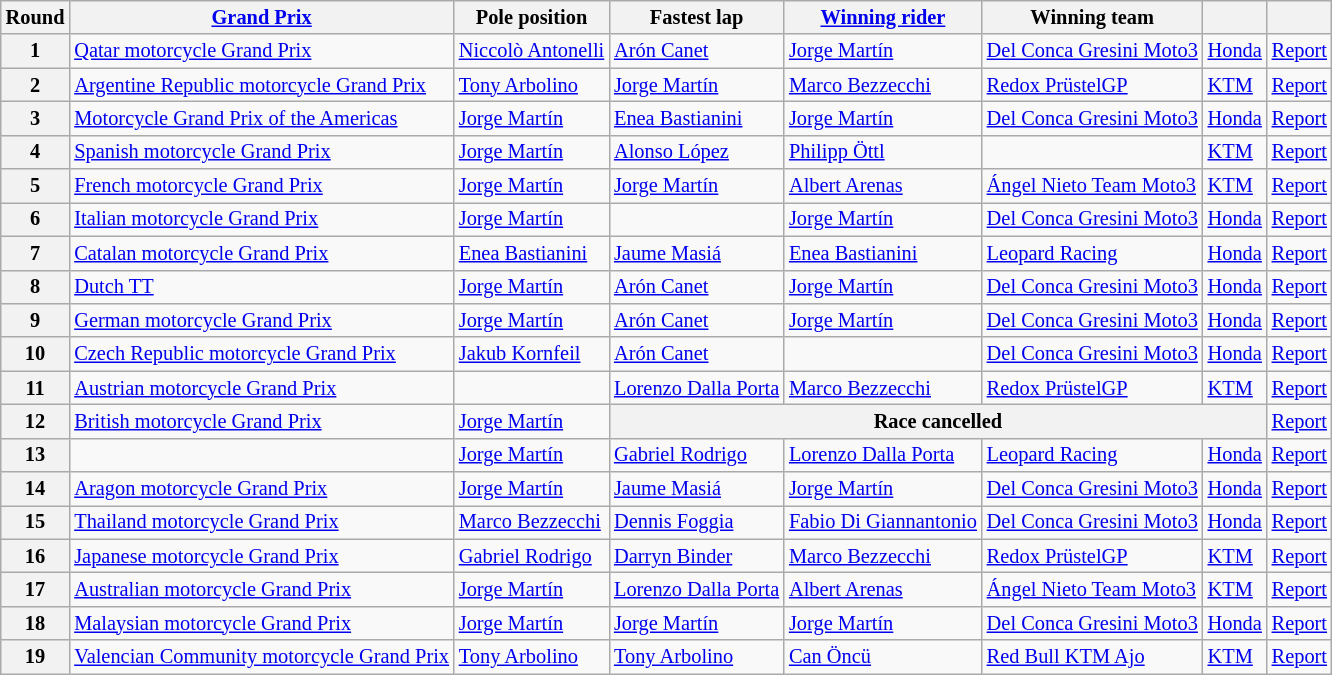<table class="wikitable sortable" style="font-size: 85%">
<tr>
<th>Round</th>
<th><a href='#'>Grand Prix</a></th>
<th>Pole position</th>
<th>Fastest lap</th>
<th><a href='#'>Winning rider</a></th>
<th>Winning team</th>
<th></th>
<th class="unsortable"></th>
</tr>
<tr>
<th>1</th>
<td> <a href='#'>Qatar motorcycle Grand Prix</a></td>
<td> <a href='#'>Niccolò Antonelli</a></td>
<td> <a href='#'>Arón Canet</a></td>
<td> <a href='#'>Jorge Martín</a></td>
<td> <a href='#'>Del Conca Gresini Moto3</a></td>
<td> <a href='#'>Honda</a></td>
<td><a href='#'>Report</a></td>
</tr>
<tr>
<th>2</th>
<td> <a href='#'>Argentine Republic motorcycle Grand Prix</a></td>
<td> <a href='#'>Tony Arbolino</a></td>
<td> <a href='#'>Jorge Martín</a></td>
<td> <a href='#'>Marco Bezzecchi</a></td>
<td> <a href='#'>Redox PrüstelGP</a></td>
<td> <a href='#'>KTM</a></td>
<td><a href='#'>Report</a></td>
</tr>
<tr>
<th>3</th>
<td> <a href='#'>Motorcycle Grand Prix of the Americas</a></td>
<td> <a href='#'>Jorge Martín</a></td>
<td> <a href='#'>Enea Bastianini</a></td>
<td> <a href='#'>Jorge Martín</a></td>
<td> <a href='#'>Del Conca Gresini Moto3</a></td>
<td> <a href='#'>Honda</a></td>
<td><a href='#'>Report</a></td>
</tr>
<tr>
<th>4</th>
<td> <a href='#'>Spanish motorcycle Grand Prix</a></td>
<td> <a href='#'>Jorge Martín</a></td>
<td> <a href='#'>Alonso López</a></td>
<td> <a href='#'>Philipp Öttl</a></td>
<td></td>
<td> <a href='#'>KTM</a></td>
<td><a href='#'>Report</a></td>
</tr>
<tr>
<th>5</th>
<td> <a href='#'>French motorcycle Grand Prix</a></td>
<td> <a href='#'>Jorge Martín</a></td>
<td> <a href='#'>Jorge Martín</a></td>
<td> <a href='#'>Albert Arenas</a></td>
<td> <a href='#'>Ángel Nieto Team Moto3</a></td>
<td> <a href='#'>KTM</a></td>
<td><a href='#'>Report</a></td>
</tr>
<tr>
<th>6</th>
<td> <a href='#'>Italian motorcycle Grand Prix</a></td>
<td> <a href='#'>Jorge Martín</a></td>
<td></td>
<td> <a href='#'>Jorge Martín</a></td>
<td> <a href='#'>Del Conca Gresini Moto3</a></td>
<td> <a href='#'>Honda</a></td>
<td><a href='#'>Report</a></td>
</tr>
<tr>
<th>7</th>
<td> <a href='#'>Catalan motorcycle Grand Prix</a></td>
<td> <a href='#'>Enea Bastianini</a></td>
<td> <a href='#'>Jaume Masiá</a></td>
<td> <a href='#'>Enea Bastianini</a></td>
<td> <a href='#'>Leopard Racing</a></td>
<td> <a href='#'>Honda</a></td>
<td><a href='#'>Report</a></td>
</tr>
<tr>
<th>8</th>
<td> <a href='#'>Dutch TT</a></td>
<td> <a href='#'>Jorge Martín</a></td>
<td> <a href='#'>Arón Canet</a></td>
<td> <a href='#'>Jorge Martín</a></td>
<td> <a href='#'>Del Conca Gresini Moto3</a></td>
<td> <a href='#'>Honda</a></td>
<td><a href='#'>Report</a></td>
</tr>
<tr>
<th>9</th>
<td> <a href='#'>German motorcycle Grand Prix</a></td>
<td> <a href='#'>Jorge Martín</a></td>
<td> <a href='#'>Arón Canet</a></td>
<td> <a href='#'>Jorge Martín</a></td>
<td> <a href='#'>Del Conca Gresini Moto3</a></td>
<td> <a href='#'>Honda</a></td>
<td><a href='#'>Report</a></td>
</tr>
<tr>
<th>10</th>
<td> <a href='#'>Czech Republic motorcycle Grand Prix</a></td>
<td> <a href='#'>Jakub Kornfeil</a></td>
<td> <a href='#'>Arón Canet</a></td>
<td></td>
<td> <a href='#'>Del Conca Gresini Moto3</a></td>
<td> <a href='#'>Honda</a></td>
<td><a href='#'>Report</a></td>
</tr>
<tr>
<th>11</th>
<td> <a href='#'>Austrian motorcycle Grand Prix</a></td>
<td></td>
<td> <a href='#'>Lorenzo Dalla Porta</a></td>
<td> <a href='#'>Marco Bezzecchi</a></td>
<td> <a href='#'>Redox PrüstelGP</a></td>
<td> <a href='#'>KTM</a></td>
<td><a href='#'>Report</a></td>
</tr>
<tr>
<th>12</th>
<td> <a href='#'>British motorcycle Grand Prix</a></td>
<td> <a href='#'>Jorge Martín</a></td>
<th colspan=4>Race cancelled</th>
<td><a href='#'>Report</a></td>
</tr>
<tr>
<th>13</th>
<td></td>
<td> <a href='#'>Jorge Martín</a></td>
<td> <a href='#'>Gabriel Rodrigo</a></td>
<td> <a href='#'>Lorenzo Dalla Porta</a></td>
<td> <a href='#'>Leopard Racing</a></td>
<td> <a href='#'>Honda</a></td>
<td><a href='#'>Report</a></td>
</tr>
<tr>
<th>14</th>
<td> <a href='#'>Aragon motorcycle Grand Prix</a></td>
<td> <a href='#'>Jorge Martín</a></td>
<td> <a href='#'>Jaume Masiá</a></td>
<td> <a href='#'>Jorge Martín</a></td>
<td> <a href='#'>Del Conca Gresini Moto3</a></td>
<td> <a href='#'>Honda</a></td>
<td><a href='#'>Report</a></td>
</tr>
<tr>
<th>15</th>
<td> <a href='#'>Thailand motorcycle Grand Prix</a></td>
<td> <a href='#'>Marco Bezzecchi</a></td>
<td> <a href='#'>Dennis Foggia</a></td>
<td> <a href='#'>Fabio Di Giannantonio</a></td>
<td> <a href='#'>Del Conca Gresini Moto3</a></td>
<td> <a href='#'>Honda</a></td>
<td><a href='#'>Report</a></td>
</tr>
<tr>
<th>16</th>
<td> <a href='#'>Japanese motorcycle Grand Prix</a></td>
<td> <a href='#'>Gabriel Rodrigo</a></td>
<td> <a href='#'>Darryn Binder</a></td>
<td> <a href='#'>Marco Bezzecchi</a></td>
<td> <a href='#'>Redox PrüstelGP</a></td>
<td> <a href='#'>KTM</a></td>
<td><a href='#'>Report</a></td>
</tr>
<tr>
<th>17</th>
<td> <a href='#'>Australian motorcycle Grand Prix</a></td>
<td> <a href='#'>Jorge Martín</a></td>
<td> <a href='#'>Lorenzo Dalla Porta</a></td>
<td> <a href='#'>Albert Arenas</a></td>
<td> <a href='#'>Ángel Nieto Team Moto3</a></td>
<td> <a href='#'>KTM</a></td>
<td><a href='#'>Report</a></td>
</tr>
<tr>
<th>18</th>
<td> <a href='#'>Malaysian motorcycle Grand Prix</a></td>
<td> <a href='#'>Jorge Martín</a></td>
<td> <a href='#'>Jorge Martín</a></td>
<td> <a href='#'>Jorge Martín</a></td>
<td> <a href='#'>Del Conca Gresini Moto3</a></td>
<td> <a href='#'>Honda</a></td>
<td><a href='#'>Report</a></td>
</tr>
<tr>
<th>19</th>
<td> <a href='#'>Valencian Community motorcycle Grand Prix</a></td>
<td> <a href='#'>Tony Arbolino</a></td>
<td> <a href='#'>Tony Arbolino</a></td>
<td> <a href='#'>Can Öncü</a></td>
<td> <a href='#'>Red Bull KTM Ajo</a></td>
<td> <a href='#'>KTM</a></td>
<td><a href='#'>Report</a></td>
</tr>
</table>
